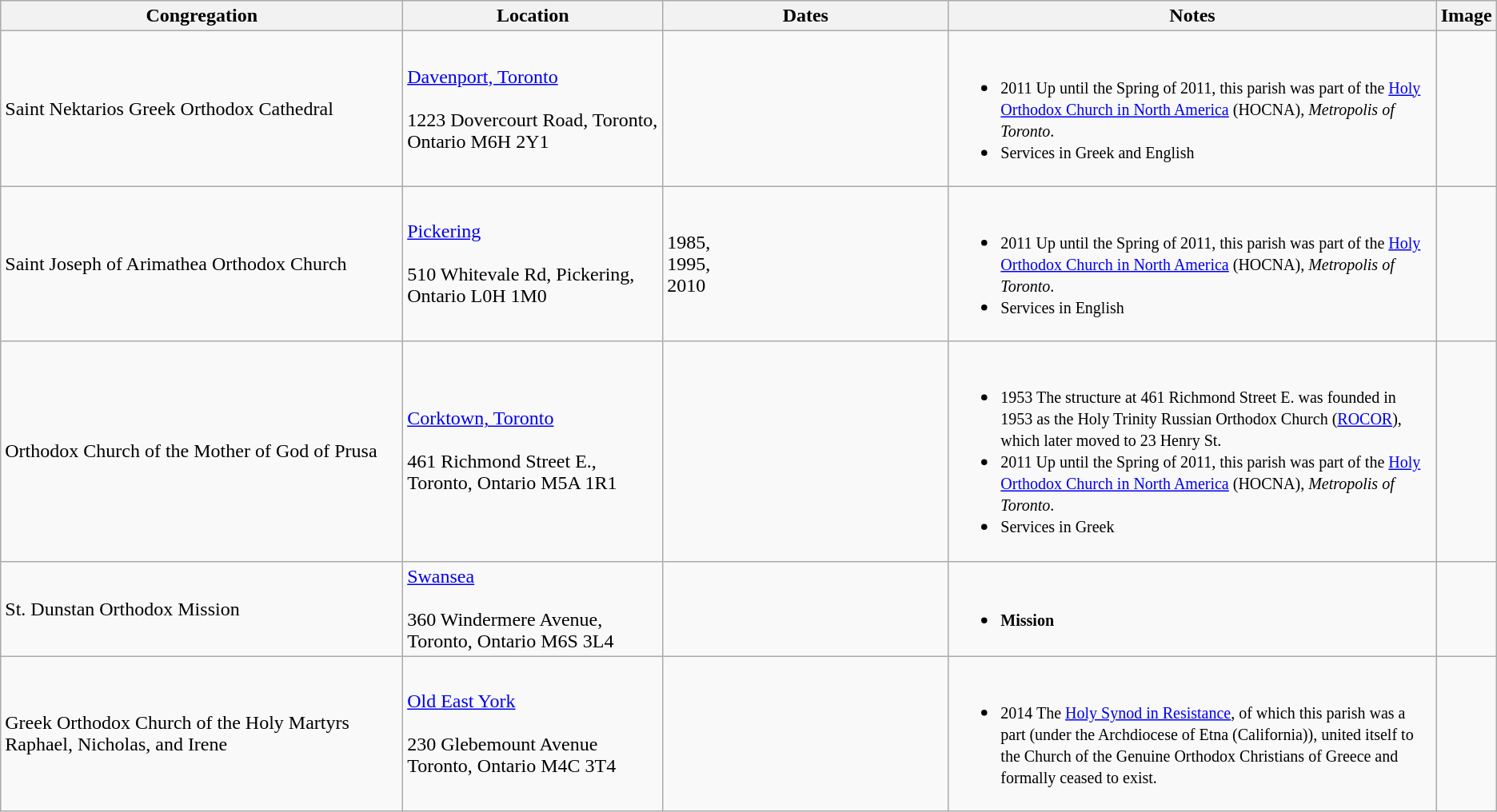<table class="wikitable">
<tr>
<th width=28%>Congregation</th>
<th width=18%>Location</th>
<th width=20%>Dates</th>
<th width=35%>Notes</th>
<th width=7%>Image</th>
</tr>
<tr>
<td>Saint Nektarios Greek Orthodox Cathedral</td>
<td><a href='#'>Davenport, Toronto</a><br><br>1223 Dovercourt Road, Toronto, Ontario M6H 2Y1</td>
<td></td>
<td><br><ul><li><small>2011 Up until the Spring of 2011, this parish was part of the <a href='#'>Holy Orthodox Church in North America</a> (HOCNA), <em>Metropolis of Toronto</em>.</small></li><li><small>Services in Greek and English</small></li></ul></td>
<td></td>
</tr>
<tr>
<td>Saint Joseph of Arimathea Orthodox Church</td>
<td><a href='#'>Pickering</a><br><br>510 Whitevale Rd, Pickering, Ontario L0H 1M0</td>
<td>1985,<br>1995,<br>2010</td>
<td><br><ul><li><small>2011 Up until the Spring of 2011, this parish was part of the <a href='#'>Holy Orthodox Church in North America</a> (HOCNA), <em>Metropolis of Toronto</em>.</small></li><li><small>Services in English</small></li></ul></td>
<td></td>
</tr>
<tr>
<td>Orthodox Church of the Mother of God of Prusa</td>
<td><a href='#'>Corktown, Toronto</a><br><br>461 Richmond Street E., Toronto, Ontario M5A 1R1</td>
<td></td>
<td><br><ul><li><small>1953 The structure at 461 Richmond Street E. was founded in 1953 as the Holy Trinity Russian Orthodox Church (<a href='#'>ROCOR</a>), which later moved to 23 Henry St.</small></li><li><small>2011 Up until the Spring of 2011, this parish was part of the <a href='#'>Holy Orthodox Church in North America</a> (HOCNA), <em>Metropolis of Toronto</em>.</small></li><li><small>Services in Greek</small></li></ul></td>
<td></td>
</tr>
<tr>
<td>St. Dunstan Orthodox Mission</td>
<td><a href='#'>Swansea</a><br><br>360 Windermere Avenue, Toronto, Ontario M6S 3L4</td>
<td></td>
<td><br><ul><li><small><strong>Mission</strong></small></li></ul></td>
<td></td>
</tr>
<tr>
<td>Greek Orthodox Church of the Holy Martyrs Raphael, Nicholas, and Irene</td>
<td><a href='#'>Old East York</a><br><br>230 Glebemount Avenue Toronto, Ontario M4C 3T4</td>
<td></td>
<td><br><ul><li><small>2014 The <a href='#'>Holy Synod in Resistance</a>, of which this parish was a part (under the Archdiocese of Etna (California)), united itself to the Church of the Genuine Orthodox Christians of Greece and formally ceased to exist.</small></li></ul></td>
<td></td>
</tr>
</table>
